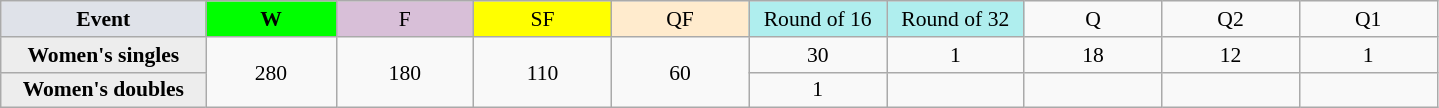<table class=wikitable style=font-size:90%;text-align:center>
<tr>
<td style="width:130px; background:#dfe2e9;"><strong>Event</strong></td>
<td style="width:80px; background:lime;"><strong>W</strong></td>
<td style="width:85px; background:thistle;">F</td>
<td style="width:85px; background:#ff0;">SF</td>
<td style="width:85px; background:#ffebcd;">QF</td>
<td style="width:85px; background:#afeeee;">Round of 16</td>
<td style="width:85px; background:#afeeee;">Round of 32</td>
<td width=85>Q</td>
<td width=85>Q2</td>
<td width=85>Q1</td>
</tr>
<tr>
<th style="background:#ededed;">Women's singles</th>
<td rowspan=2>280</td>
<td rowspan=2>180</td>
<td rowspan=2>110</td>
<td rowspan=2>60</td>
<td>30</td>
<td>1</td>
<td>18</td>
<td>12</td>
<td>1</td>
</tr>
<tr>
<th style="background:#ededed;">Women's doubles</th>
<td>1</td>
<td></td>
<td></td>
<td></td>
<td></td>
</tr>
</table>
